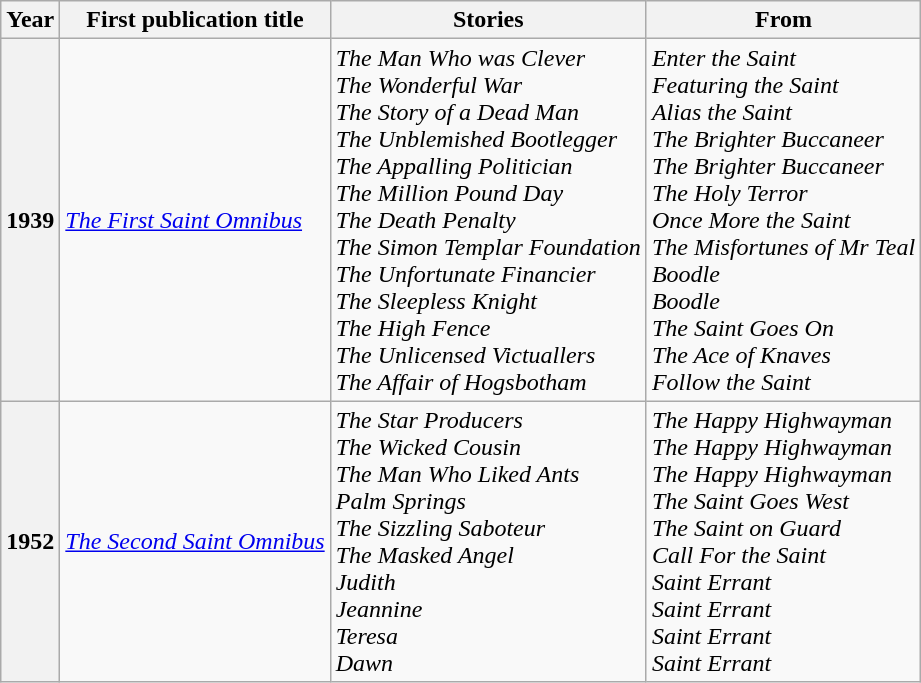<table class="wikitable">
<tr>
<th>Year</th>
<th>First publication title</th>
<th>Stories</th>
<th>From</th>
</tr>
<tr>
<th align="center">1939</th>
<td><em><a href='#'>The First Saint Omnibus</a></em></td>
<td><em>The Man Who was Clever</em><br><em>The Wonderful War</em><br><em>The Story of a Dead Man</em><br><em>The Unblemished Bootlegger</em><br><em>The Appalling Politician</em><br><em>The Million Pound Day</em><br><em>The Death Penalty</em><br><em>The Simon Templar Foundation</em><br><em>The Unfortunate Financier</em><br><em>The Sleepless Knight</em><br><em>The High Fence</em><br><em>The Unlicensed Victuallers</em><br><em>The Affair of Hogsbotham</em></td>
<td><em>Enter the Saint</em><br><em>Featuring the Saint</em><br><em>Alias the Saint</em><br><em>The Brighter Buccaneer</em><br><em>The Brighter Buccaneer</em><br><em>The Holy Terror</em><br><em>Once More the Saint</em><br><em>The Misfortunes of Mr Teal</em><br><em>Boodle</em><br><em>Boodle</em><br><em>The Saint Goes On</em><br><em>The Ace of Knaves</em><br><em>Follow the Saint</em></td>
</tr>
<tr>
<th align="center">1952</th>
<td><em><a href='#'>The Second Saint Omnibus</a></em></td>
<td><em>The Star Producers</em><br><em>The Wicked Cousin</em><br><em>The Man Who Liked Ants</em><br><em>Palm Springs</em><br><em>The Sizzling Saboteur</em><br><em>The Masked Angel</em><br><em>Judith</em><br><em>Jeannine</em><br><em>Teresa</em><br><em>Dawn</em></td>
<td><em>The Happy Highwayman</em><br><em>The Happy Highwayman</em><br><em>The Happy Highwayman</em><br><em>The Saint Goes West</em><br><em>The Saint on Guard</em><br><em>Call For the Saint</em><br><em>Saint Errant</em><br><em>Saint Errant</em><br><em>Saint Errant</em><br><em>Saint Errant</em></td>
</tr>
</table>
